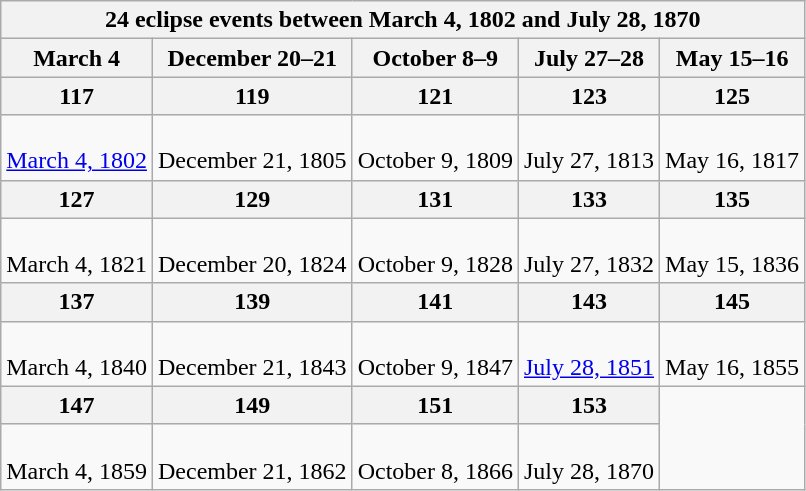<table class="wikitable mw-collapsible mw-collapsed">
<tr>
<th colspan=5>24 eclipse events between March 4, 1802 and July 28, 1870</th>
</tr>
<tr>
<th>March 4</th>
<th>December 20–21</th>
<th>October 8–9</th>
<th>July 27–28</th>
<th>May 15–16</th>
</tr>
<tr>
<th>117</th>
<th>119</th>
<th>121</th>
<th>123</th>
<th>125</th>
</tr>
<tr style="text-align:center;">
<td><br><a href='#'>March 4, 1802</a></td>
<td><br>December 21, 1805</td>
<td><br>October 9, 1809</td>
<td><br>July 27, 1813</td>
<td><br>May 16, 1817</td>
</tr>
<tr>
<th>127</th>
<th>129</th>
<th>131</th>
<th>133</th>
<th>135</th>
</tr>
<tr style="text-align:center;">
<td><br>March 4, 1821</td>
<td><br>December 20, 1824</td>
<td><br>October 9, 1828</td>
<td><br>July 27, 1832</td>
<td><br>May 15, 1836</td>
</tr>
<tr>
<th>137</th>
<th>139</th>
<th>141</th>
<th>143</th>
<th>145</th>
</tr>
<tr style="text-align:center;">
<td><br>March 4, 1840</td>
<td><br>December 21, 1843</td>
<td><br>October 9, 1847</td>
<td><br><a href='#'>July 28, 1851</a></td>
<td><br>May 16, 1855</td>
</tr>
<tr>
<th>147</th>
<th>149</th>
<th>151</th>
<th>153</th>
</tr>
<tr style="text-align:center;">
<td><br>March 4, 1859</td>
<td><br>December 21, 1862</td>
<td><br>October 8, 1866</td>
<td><br>July 28, 1870</td>
</tr>
</table>
